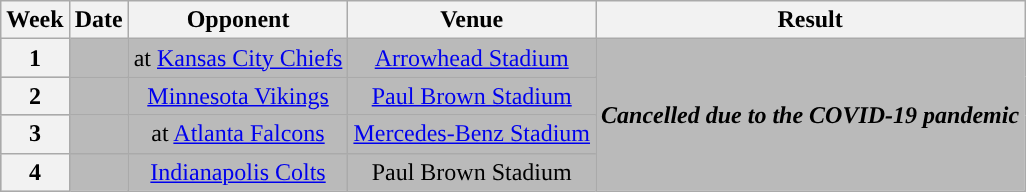<table class="wikitable" style="text-align:center">
<tr>
<th>Week</th>
<th>Date</th>
<th>Opponent</th>
<th>Venue</th>
<th>Result</th>
</tr>
<tr style="background:#bababa">
<th>1</th>
<td></td>
<td>at <a href='#'>Kansas City Chiefs</a></td>
<td><a href='#'>Arrowhead Stadium</a></td>
<td rowspan=4><strong><em>Cancelled due to the COVID-19 pandemic</em></strong></td>
</tr>
<tr style="background:#bababa">
<th>2</th>
<td></td>
<td><a href='#'>Minnesota Vikings</a></td>
<td><a href='#'>Paul Brown Stadium</a></td>
</tr>
<tr style="background:#bababa">
<th>3</th>
<td></td>
<td>at <a href='#'>Atlanta Falcons</a></td>
<td><a href='#'>Mercedes-Benz Stadium</a></td>
</tr>
<tr style="background:#bababa">
<th>4</th>
<td></td>
<td><a href='#'>Indianapolis Colts</a></td>
<td>Paul Brown Stadium</td>
</tr>
</table>
